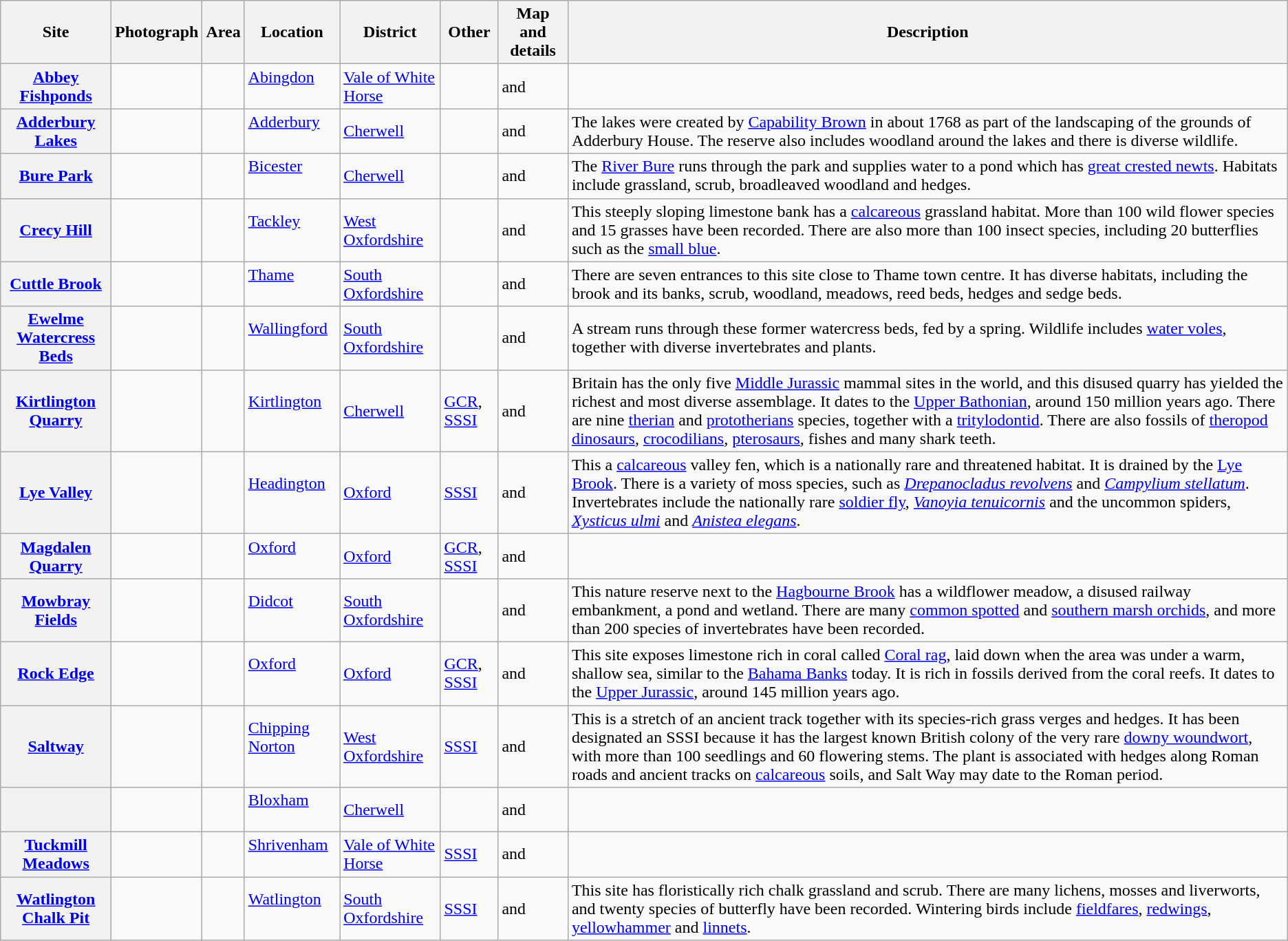<table class="wikitable sortable plainrowheaders">
<tr>
<th scope="col">Site</th>
<th scope="col" class="unsortable">Photograph</th>
<th scope="col" data-sort-type="number">Area</th>
<th scope="col">Location</th>
<th scope="col">District</th>
<th scope="col">Other</th>
<th scope="col" class="unsortable">Map and details</th>
<th scope="col" class="unsortable">Description</th>
</tr>
<tr>
<th scope="row"><a href='#'>Abbey Fishponds</a></th>
<td></td>
<td><small> </small></td>
<td><a href='#'>Abingdon</a><br> <br> </td>
<td><a href='#'>Vale of White Horse</a></td>
<td></td>
<td> and </td>
<td></td>
</tr>
<tr>
<th scope="row"><a href='#'>Adderbury Lakes</a></th>
<td></td>
<td><small> </small></td>
<td><a href='#'>Adderbury</a><br> <br> </td>
<td><a href='#'>Cherwell</a></td>
<td></td>
<td> and </td>
<td>The lakes were created by <a href='#'>Capability Brown</a> in about 1768 as part of the landscaping of the grounds of Adderbury House. The reserve also includes woodland around the lakes and there is diverse wildlife.</td>
</tr>
<tr>
<th scope="row"><a href='#'>Bure Park</a></th>
<td></td>
<td><small> </small></td>
<td><a href='#'>Bicester</a><br> <br> </td>
<td><a href='#'>Cherwell</a></td>
<td></td>
<td> and </td>
<td>The <a href='#'>River Bure</a> runs through the park and supplies water to a pond which has <a href='#'>great crested newts</a>. Habitats include grassland, scrub, broadleaved woodland and hedges.</td>
</tr>
<tr>
<th scope="row"><a href='#'>Crecy Hill</a></th>
<td></td>
<td><small> </small></td>
<td><a href='#'>Tackley</a><br> <br> </td>
<td><a href='#'>West Oxfordshire</a></td>
<td></td>
<td> and </td>
<td>This steeply sloping limestone bank has a <a href='#'>calcareous</a> grassland habitat. More than 100 wild flower species and 15 grasses have been recorded. There are also more than 100 insect species, including 20 butterflies such as the <a href='#'>small blue</a>.</td>
</tr>
<tr>
<th scope="row"><a href='#'>Cuttle Brook</a></th>
<td></td>
<td><small> </small></td>
<td><a href='#'>Thame</a><br> <br> </td>
<td><a href='#'>South Oxfordshire</a></td>
<td></td>
<td> and </td>
<td>There are seven entrances to this site close to Thame town centre. It has diverse habitats, including the brook and its banks, scrub, woodland, meadows, reed beds, hedges and sedge beds.</td>
</tr>
<tr>
<th scope="row"><a href='#'>Ewelme Watercress Beds</a></th>
<td></td>
<td><small> </small></td>
<td><a href='#'>Wallingford</a><br> <br> </td>
<td><a href='#'>South Oxfordshire</a></td>
<td></td>
<td> and </td>
<td>A stream runs through these former watercress beds, fed by a spring. Wildlife includes <a href='#'>water voles</a>, together with diverse invertebrates and plants.</td>
</tr>
<tr>
<th scope="row"><a href='#'>Kirtlington Quarry</a></th>
<td></td>
<td><small> </small></td>
<td><a href='#'>Kirtlington</a><br> <br> </td>
<td><a href='#'>Cherwell</a></td>
<td><a href='#'>GCR</a>, <a href='#'>SSSI</a></td>
<td> and </td>
<td>Britain has the only five <a href='#'>Middle Jurassic</a> mammal sites in the world, and this disused quarry has yielded the richest and most diverse assemblage. It dates to the <a href='#'>Upper Bathonian</a>, around 150 million years ago. There are nine <a href='#'>therian</a>  and  <a href='#'>prototherians</a> species, together with a <a href='#'>tritylodontid</a>. There are also fossils of  <a href='#'>theropod dinosaurs</a>, <a href='#'>crocodilians</a>, <a href='#'>pterosaurs</a>, fishes and many shark teeth.</td>
</tr>
<tr>
<th scope="row"><a href='#'>Lye Valley</a></th>
<td></td>
<td><small> </small></td>
<td><a href='#'>Headington</a><br> <br> </td>
<td><a href='#'>Oxford</a></td>
<td><a href='#'>SSSI</a></td>
<td> and </td>
<td>This a <a href='#'>calcareous</a> valley fen, which is a nationally rare and threatened habitat. It is drained by the <a href='#'>Lye Brook</a>. There is a variety of moss species, such as <em><a href='#'>Drepanocladus revolvens</a></em> and <em><a href='#'>Campylium stellatum</a></em>. Invertebrates include the nationally rare <a href='#'>soldier fly</a>, <em><a href='#'>Vanoyia tenuicornis</a></em> and the uncommon spiders, <em><a href='#'>Xysticus ulmi</a></em> and <em><a href='#'>Anistea elegans</a></em>.</td>
</tr>
<tr>
<th scope="row"><a href='#'>Magdalen Quarry</a></th>
<td></td>
<td><small> </small></td>
<td><a href='#'>Oxford</a><br> <br> </td>
<td><a href='#'>Oxford</a></td>
<td><a href='#'>GCR</a>, <a href='#'>SSSI</a></td>
<td> and </td>
<td></td>
</tr>
<tr>
<th scope="row"><a href='#'>Mowbray Fields</a></th>
<td></td>
<td><small> </small></td>
<td><a href='#'>Didcot</a><br> <br> </td>
<td><a href='#'>South Oxfordshire</a></td>
<td></td>
<td> and </td>
<td>This nature reserve next to the <a href='#'>Hagbourne Brook</a> has a wildflower meadow, a disused railway embankment, a pond and wetland. There are many  <a href='#'>common spotted</a> and <a href='#'>southern marsh orchids</a>, and more than 200 species of invertebrates have been recorded.</td>
</tr>
<tr>
<th scope="row"><a href='#'>Rock Edge</a></th>
<td></td>
<td><small> </small></td>
<td><a href='#'>Oxford</a><br> <br> </td>
<td><a href='#'>Oxford</a></td>
<td><a href='#'>GCR</a>, <a href='#'>SSSI</a></td>
<td> and </td>
<td>This site exposes limestone rich in coral called <a href='#'>Coral rag</a>, laid down when the area was under a warm, shallow sea, similar to the <a href='#'>Bahama Banks</a> today. It is rich in fossils derived from the coral reefs. It dates to the <a href='#'>Upper Jurassic</a>, around 145 million years ago.</td>
</tr>
<tr>
<th scope="row"><a href='#'>Saltway</a></th>
<td></td>
<td><small> </small></td>
<td><a href='#'>Chipping Norton</a><br> <br> </td>
<td><a href='#'>West Oxfordshire</a></td>
<td><a href='#'>SSSI</a></td>
<td> and </td>
<td>This is a stretch of an ancient track together with its species-rich grass verges and hedges. It has been designated an SSSI because it has the largest known British colony of the very rare <a href='#'>downy woundwort</a>, with more than 100 seedlings and 60 flowering stems. The plant is associated with hedges along Roman roads and ancient tracks on <a href='#'>calcareous</a> soils, and Salt Way may date to the Roman period.</td>
</tr>
<tr>
<th scope="row"></th>
<td></td>
<td><small> </small></td>
<td><a href='#'>Bloxham</a><br> <br> </td>
<td><a href='#'>Cherwell</a></td>
<td></td>
<td> and </td>
<td></td>
</tr>
<tr>
<th scope="row"><a href='#'>Tuckmill Meadows</a></th>
<td></td>
<td><small> </small></td>
<td><a href='#'>Shrivenham</a><br> <br> </td>
<td><a href='#'>Vale of White Horse</a></td>
<td><a href='#'>SSSI</a></td>
<td> and </td>
<td></td>
</tr>
<tr>
<th scope="row"><a href='#'>Watlington Chalk Pit</a></th>
<td></td>
<td><small> </small></td>
<td><a href='#'>Watlington</a><br> <br> </td>
<td><a href='#'>South Oxfordshire</a></td>
<td><a href='#'>SSSI</a></td>
<td> and </td>
<td>This site has floristically rich chalk grassland and scrub. There are many lichens, mosses and liverworts, and twenty species of butterfly have been recorded. Wintering birds include  <a href='#'>fieldfares</a>, <a href='#'>redwings</a>, <a href='#'>yellowhammer</a> and <a href='#'>linnets</a>.</td>
</tr>
</table>
